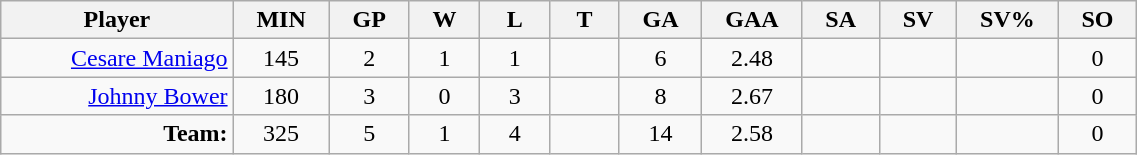<table class="wikitable sortable" width="60%">
<tr>
<th bgcolor="#DDDDFF" width="10%">Player</th>
<th width="3%" bgcolor="#DDDDFF">MIN</th>
<th width="3%" bgcolor="#DDDDFF">GP</th>
<th width="3%" bgcolor="#DDDDFF">W</th>
<th width="3%" bgcolor="#DDDDFF">L</th>
<th width="3%" bgcolor="#DDDDFF">T</th>
<th width="3%" bgcolor="#DDDDFF">GA</th>
<th width="3%" bgcolor="#DDDDFF">GAA</th>
<th width="3%" bgcolor="#DDDDFF">SA</th>
<th width="3%" bgcolor="#DDDDFF">SV</th>
<th width="3%" bgcolor="#DDDDFF">SV%</th>
<th width="3%" bgcolor="#DDDDFF">SO</th>
</tr>
<tr align="center">
<td align="right"><a href='#'>Cesare Maniago</a></td>
<td>145</td>
<td>2</td>
<td>1</td>
<td>1</td>
<td></td>
<td>6</td>
<td>2.48</td>
<td></td>
<td></td>
<td></td>
<td>0</td>
</tr>
<tr align="center">
<td align="right"><a href='#'>Johnny Bower</a></td>
<td>180</td>
<td>3</td>
<td>0</td>
<td>3</td>
<td></td>
<td>8</td>
<td>2.67</td>
<td></td>
<td></td>
<td></td>
<td>0</td>
</tr>
<tr align="center">
<td align="right"><strong>Team:</strong></td>
<td>325</td>
<td>5</td>
<td>1</td>
<td>4</td>
<td></td>
<td>14</td>
<td>2.58</td>
<td></td>
<td></td>
<td></td>
<td>0</td>
</tr>
</table>
